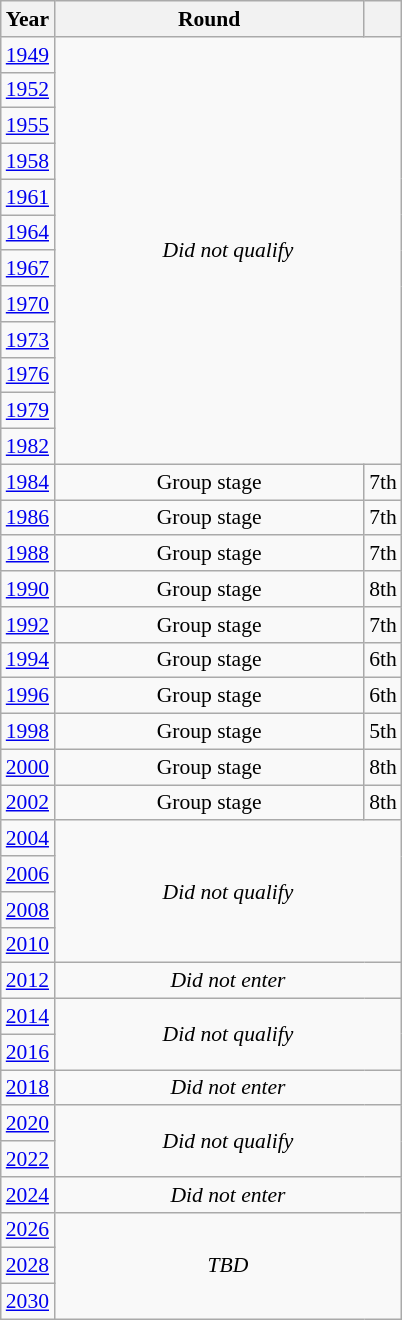<table class="wikitable" style="text-align: center; font-size:90%">
<tr>
<th>Year</th>
<th style="width:200px">Round</th>
<th></th>
</tr>
<tr>
<td><a href='#'>1949</a></td>
<td colspan="2" rowspan="12"><em>Did not qualify</em></td>
</tr>
<tr>
<td><a href='#'>1952</a></td>
</tr>
<tr>
<td><a href='#'>1955</a></td>
</tr>
<tr>
<td><a href='#'>1958</a></td>
</tr>
<tr>
<td><a href='#'>1961</a></td>
</tr>
<tr>
<td><a href='#'>1964</a></td>
</tr>
<tr>
<td><a href='#'>1967</a></td>
</tr>
<tr>
<td><a href='#'>1970</a></td>
</tr>
<tr>
<td><a href='#'>1973</a></td>
</tr>
<tr>
<td><a href='#'>1976</a></td>
</tr>
<tr>
<td><a href='#'>1979</a></td>
</tr>
<tr>
<td><a href='#'>1982</a></td>
</tr>
<tr>
<td><a href='#'>1984</a></td>
<td>Group stage</td>
<td>7th</td>
</tr>
<tr>
<td><a href='#'>1986</a></td>
<td>Group stage</td>
<td>7th</td>
</tr>
<tr>
<td><a href='#'>1988</a></td>
<td>Group stage</td>
<td>7th</td>
</tr>
<tr>
<td><a href='#'>1990</a></td>
<td>Group stage</td>
<td>8th</td>
</tr>
<tr>
<td><a href='#'>1992</a></td>
<td>Group stage</td>
<td>7th</td>
</tr>
<tr>
<td><a href='#'>1994</a></td>
<td>Group stage</td>
<td>6th</td>
</tr>
<tr>
<td><a href='#'>1996</a></td>
<td>Group stage</td>
<td>6th</td>
</tr>
<tr>
<td><a href='#'>1998</a></td>
<td>Group stage</td>
<td>5th</td>
</tr>
<tr>
<td><a href='#'>2000</a></td>
<td>Group stage</td>
<td>8th</td>
</tr>
<tr>
<td><a href='#'>2002</a></td>
<td>Group stage</td>
<td>8th</td>
</tr>
<tr>
<td><a href='#'>2004</a></td>
<td colspan="2" rowspan="4"><em>Did not qualify</em></td>
</tr>
<tr>
<td><a href='#'>2006</a></td>
</tr>
<tr>
<td><a href='#'>2008</a></td>
</tr>
<tr>
<td><a href='#'>2010</a></td>
</tr>
<tr>
<td><a href='#'>2012</a></td>
<td colspan="2"><em>Did not enter</em></td>
</tr>
<tr>
<td><a href='#'>2014</a></td>
<td colspan="2" rowspan="2"><em>Did not qualify</em></td>
</tr>
<tr>
<td><a href='#'>2016</a></td>
</tr>
<tr>
<td><a href='#'>2018</a></td>
<td colspan="2"><em>Did not enter</em></td>
</tr>
<tr>
<td><a href='#'>2020</a></td>
<td colspan="2" rowspan="2"><em>Did not qualify</em></td>
</tr>
<tr>
<td><a href='#'>2022</a></td>
</tr>
<tr>
<td><a href='#'>2024</a></td>
<td colspan="2"><em>Did not enter</em></td>
</tr>
<tr>
<td><a href='#'>2026</a></td>
<td colspan="2" rowspan="3"><em>TBD</em></td>
</tr>
<tr>
<td><a href='#'>2028</a></td>
</tr>
<tr>
<td><a href='#'>2030</a></td>
</tr>
</table>
